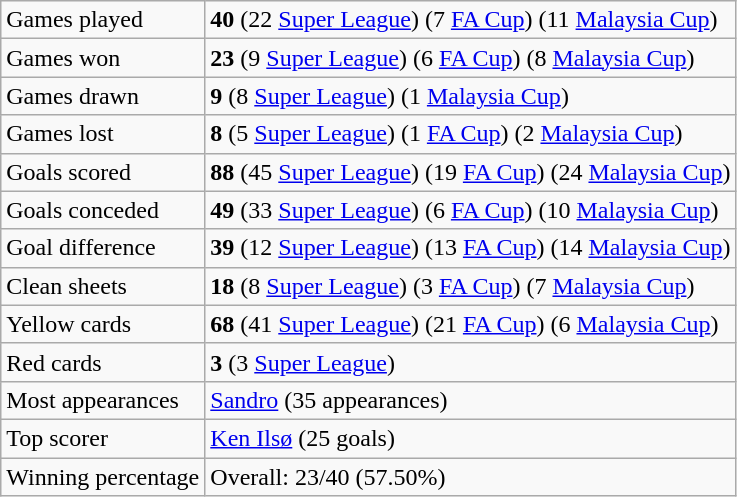<table class="wikitable">
<tr>
<td>Games played</td>
<td><strong>40</strong> (22 <a href='#'>Super League</a>) (7 <a href='#'>FA Cup</a>) (11 <a href='#'>Malaysia Cup</a>)</td>
</tr>
<tr>
<td>Games won</td>
<td><strong>23</strong> (9 <a href='#'>Super League</a>) (6 <a href='#'>FA Cup</a>) (8 <a href='#'>Malaysia Cup</a>)</td>
</tr>
<tr>
<td>Games drawn</td>
<td><strong>9</strong> (8 <a href='#'>Super League</a>) (1 <a href='#'>Malaysia Cup</a>)</td>
</tr>
<tr>
<td>Games lost</td>
<td><strong>8</strong> (5 <a href='#'>Super League</a>) (1 <a href='#'>FA Cup</a>) (2 <a href='#'>Malaysia Cup</a>)</td>
</tr>
<tr>
<td>Goals scored</td>
<td><strong>88</strong> (45 <a href='#'>Super League</a>) (19 <a href='#'>FA Cup</a>) (24 <a href='#'>Malaysia Cup</a>)</td>
</tr>
<tr>
<td>Goals conceded</td>
<td><strong>49</strong> (33 <a href='#'>Super League</a>) (6 <a href='#'>FA Cup</a>) (10 <a href='#'>Malaysia Cup</a>)</td>
</tr>
<tr>
<td>Goal difference</td>
<td><strong>39</strong> (12 <a href='#'>Super League</a>) (13 <a href='#'>FA Cup</a>) (14 <a href='#'>Malaysia Cup</a>)</td>
</tr>
<tr>
<td>Clean sheets</td>
<td><strong>18</strong> (8 <a href='#'>Super League</a>) (3 <a href='#'>FA Cup</a>) (7 <a href='#'>Malaysia Cup</a>)</td>
</tr>
<tr>
<td>Yellow cards</td>
<td><strong>68</strong> (41 <a href='#'>Super League</a>) (21 <a href='#'>FA Cup</a>) (6 <a href='#'>Malaysia Cup</a>)</td>
</tr>
<tr>
<td>Red cards</td>
<td><strong>3</strong> (3 <a href='#'>Super League</a>)</td>
</tr>
<tr>
<td>Most appearances</td>
<td> <a href='#'>Sandro</a> (35 appearances)</td>
</tr>
<tr>
<td>Top scorer</td>
<td> <a href='#'>Ken Ilsø</a> (25 goals)</td>
</tr>
<tr>
<td>Winning percentage</td>
<td>Overall: 23/40 (57.50%)</td>
</tr>
</table>
